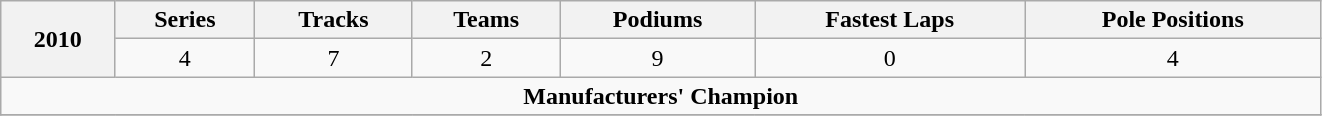<table class="wikitable" width="881px">
<tr>
<th scope="col" rowspan="2">2010</th>
<th scope="col">Series</th>
<th scope="col">Tracks</th>
<th scope="col">Teams</th>
<th scope="col">Podiums</th>
<th scope="col">Fastest Laps</th>
<th scope="col">Pole Positions</th>
</tr>
<tr>
<td style="text-align:center">4</td>
<td style="text-align:center">7</td>
<td style="text-align:center">2</td>
<td style="text-align:center">9</td>
<td style="text-align:center">0</td>
<td style="text-align:center">4</td>
</tr>
<tr>
<td colspan="7" style="text-align:center"><strong>Manufacturers' Champion</strong></td>
</tr>
<tr>
</tr>
</table>
